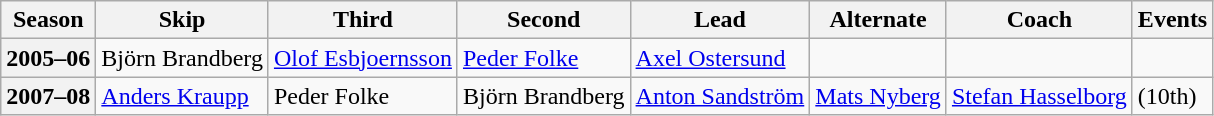<table class="wikitable">
<tr>
<th scope="col">Season</th>
<th scope="col">Skip</th>
<th scope="col">Third</th>
<th scope="col">Second</th>
<th scope="col">Lead</th>
<th scope="col">Alternate</th>
<th scope="col">Coach</th>
<th scope="col">Events</th>
</tr>
<tr>
<th scope="row">2005–06</th>
<td>Björn Brandberg</td>
<td><a href='#'>Olof Esbjoernsson</a></td>
<td><a href='#'>Peder Folke</a></td>
<td><a href='#'>Axel Ostersund</a></td>
<td></td>
<td></td>
<td></td>
</tr>
<tr>
<th scope="row">2007–08</th>
<td><a href='#'>Anders Kraupp</a></td>
<td>Peder Folke</td>
<td>Björn Brandberg</td>
<td><a href='#'>Anton Sandström</a></td>
<td><a href='#'>Mats Nyberg</a></td>
<td><a href='#'>Stefan Hasselborg</a></td>
<td> (10th)</td>
</tr>
</table>
